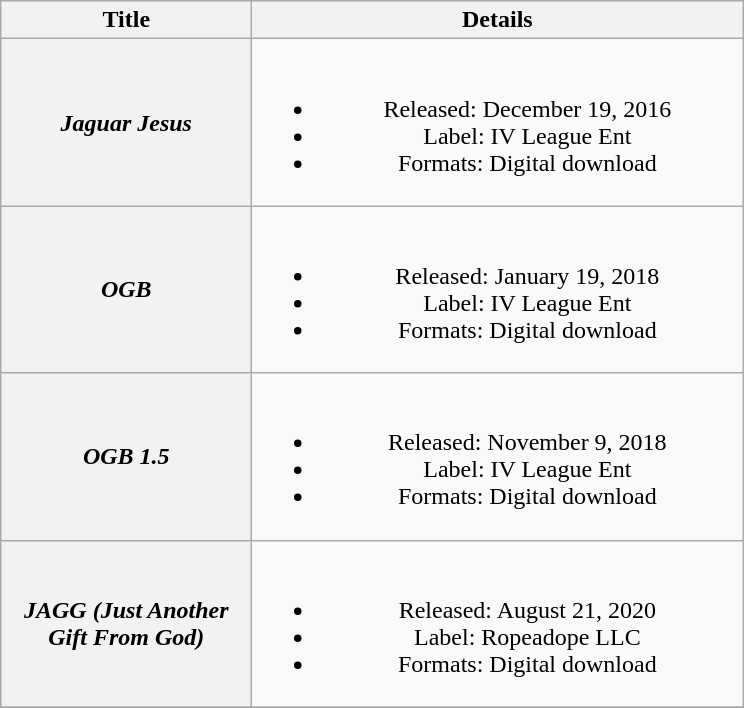<table class="wikitable plainrowheaders" style="text-align:center">
<tr>
<th scope="col" style="width:10em">Title</th>
<th scope="col" style="width:20em">Details</th>
</tr>
<tr>
<th scope="row"><em>Jaguar Jesus</em></th>
<td><br><ul><li>Released: December 19, 2016</li><li>Label: IV League Ent</li><li>Formats: Digital download</li></ul></td>
</tr>
<tr>
<th scope="row"><em>OGB</em></th>
<td><br><ul><li>Released: January 19, 2018</li><li>Label: IV League Ent</li><li>Formats: Digital download</li></ul></td>
</tr>
<tr>
<th scope="row"><em>OGB 1.5</em></th>
<td><br><ul><li>Released: November 9, 2018</li><li>Label: IV League Ent</li><li>Formats: Digital download</li></ul></td>
</tr>
<tr>
<th scope="row"><em>JAGG (Just Another Gift From God)</em></th>
<td><br><ul><li>Released: August 21, 2020</li><li>Label: Ropeadope LLC</li><li>Formats: Digital download</li></ul></td>
</tr>
<tr>
</tr>
</table>
